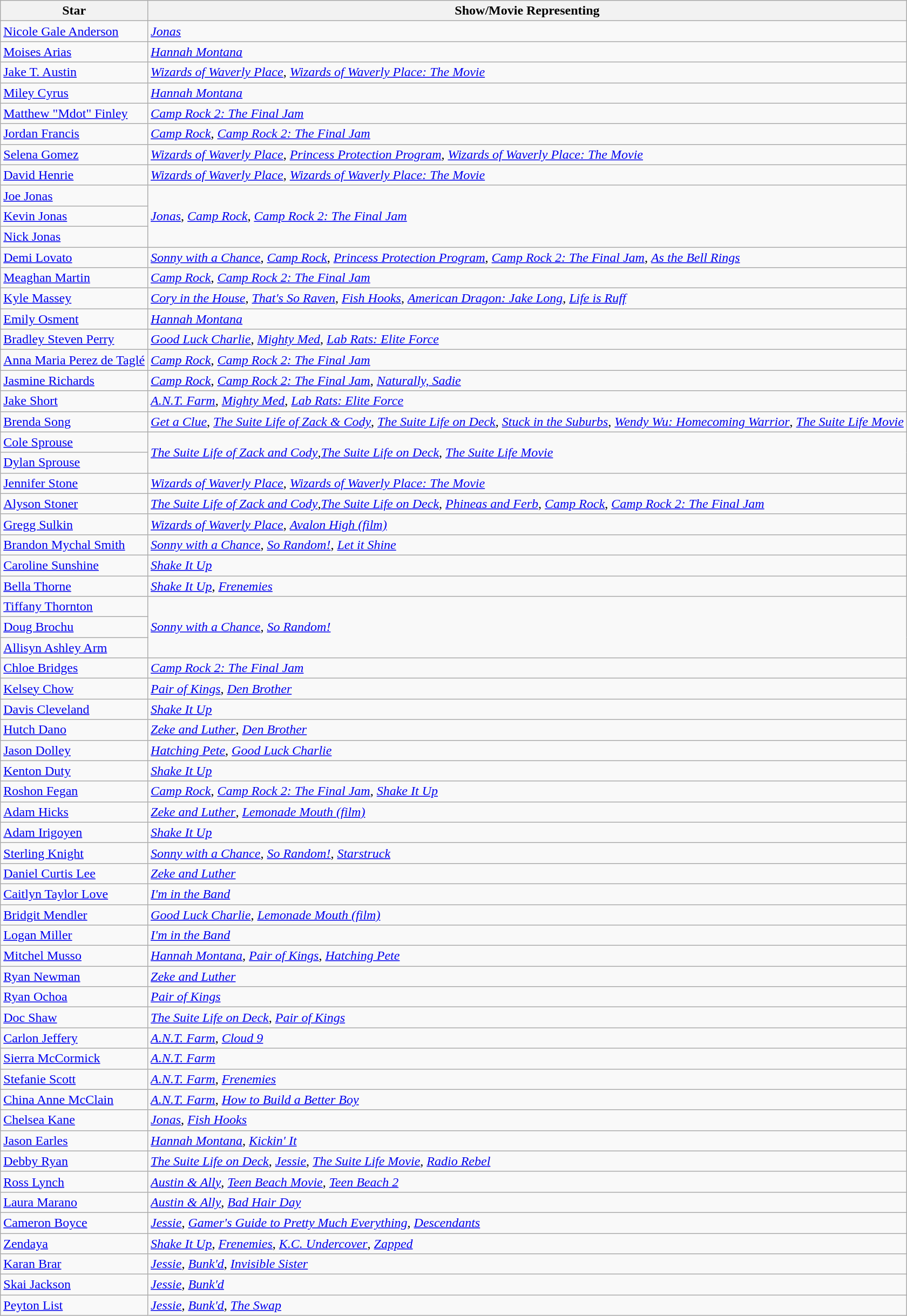<table class="wikitable sortable">
<tr>
<th>Star</th>
<th>Show/Movie Representing</th>
</tr>
<tr>
<td><a href='#'>Nicole Gale Anderson</a></td>
<td><em><a href='#'>Jonas</a></em></td>
</tr>
<tr>
<td><a href='#'>Moises Arias</a></td>
<td><em><a href='#'>Hannah Montana</a></em></td>
</tr>
<tr>
<td><a href='#'>Jake T. Austin</a></td>
<td><em><a href='#'>Wizards of Waverly Place</a></em>, <em><a href='#'>Wizards of Waverly Place: The Movie</a></em></td>
</tr>
<tr>
<td><a href='#'>Miley Cyrus</a></td>
<td><em><a href='#'>Hannah Montana</a></em></td>
</tr>
<tr>
<td><a href='#'>Matthew "Mdot" Finley</a></td>
<td><em><a href='#'>Camp Rock 2: The Final Jam</a></em></td>
</tr>
<tr>
<td><a href='#'>Jordan Francis</a></td>
<td><em><a href='#'>Camp Rock</a></em>, <em><a href='#'>Camp Rock 2: The Final Jam</a></em></td>
</tr>
<tr>
<td><a href='#'>Selena Gomez</a></td>
<td><em><a href='#'>Wizards of Waverly Place</a></em>, <em><a href='#'>Princess Protection Program</a></em>, <em><a href='#'>Wizards of Waverly Place: The Movie</a></em></td>
</tr>
<tr>
<td><a href='#'>David Henrie</a></td>
<td><em><a href='#'>Wizards of Waverly Place</a></em>, <em><a href='#'>Wizards of Waverly Place: The Movie</a></em></td>
</tr>
<tr>
<td><a href='#'>Joe Jonas</a></td>
<td rowspan=3><em><a href='#'>Jonas</a></em>, <em><a href='#'>Camp Rock</a></em>, <em><a href='#'>Camp Rock 2: The Final Jam</a></em></td>
</tr>
<tr>
<td><a href='#'>Kevin Jonas</a></td>
</tr>
<tr>
<td><a href='#'>Nick Jonas</a></td>
</tr>
<tr>
<td><a href='#'>Demi Lovato</a></td>
<td><em><a href='#'>Sonny with a Chance</a></em>, <em><a href='#'>Camp Rock</a></em>, <em><a href='#'>Princess Protection Program</a></em>, <em><a href='#'>Camp Rock 2: The Final Jam</a></em>, <em><a href='#'>As the Bell Rings</a></em></td>
</tr>
<tr>
<td><a href='#'>Meaghan Martin</a></td>
<td><em><a href='#'>Camp Rock</a></em>, <em><a href='#'>Camp Rock 2: The Final Jam</a></em></td>
</tr>
<tr>
<td><a href='#'>Kyle Massey</a></td>
<td><em><a href='#'>Cory in the House</a></em>, <em><a href='#'>That's So Raven</a></em>, <em><a href='#'>Fish Hooks</a></em>, <em><a href='#'>American Dragon: Jake Long</a></em>, <em><a href='#'>Life is Ruff</a></em></td>
</tr>
<tr>
<td><a href='#'>Emily Osment</a></td>
<td><em><a href='#'>Hannah Montana</a></em></td>
</tr>
<tr>
<td><a href='#'>Bradley Steven Perry</a></td>
<td><em><a href='#'>Good Luck Charlie</a></em>, <em><a href='#'>Mighty Med</a></em>, <em><a href='#'>Lab Rats: Elite Force</a></em></td>
</tr>
<tr>
<td><a href='#'>Anna Maria Perez de Taglé</a></td>
<td><em><a href='#'>Camp Rock</a></em>, <em><a href='#'>Camp Rock 2: The Final Jam</a></em></td>
</tr>
<tr>
<td><a href='#'>Jasmine Richards</a></td>
<td><em><a href='#'>Camp Rock</a></em>, <em><a href='#'>Camp Rock 2: The Final Jam</a></em>, <em><a href='#'>Naturally, Sadie</a></em></td>
</tr>
<tr>
<td><a href='#'>Jake Short</a></td>
<td><em><a href='#'>A.N.T. Farm</a></em>, <em><a href='#'>Mighty Med</a></em>, <em><a href='#'>Lab Rats: Elite Force</a></em></td>
</tr>
<tr>
<td><a href='#'>Brenda Song</a></td>
<td><em><a href='#'>Get a Clue</a></em>, <em><a href='#'>The Suite Life of Zack & Cody</a></em>, <em><a href='#'>The Suite Life on Deck</a></em>, <em><a href='#'>Stuck in the Suburbs</a></em>, <em><a href='#'>Wendy Wu: Homecoming Warrior</a></em>, <em><a href='#'>The Suite Life Movie</a></em></td>
</tr>
<tr>
<td><a href='#'>Cole Sprouse</a></td>
<td rowspan=2><em><a href='#'>The Suite Life of Zack and Cody</a></em>,<em><a href='#'>The Suite Life on Deck</a></em>, <em><a href='#'>The Suite Life Movie</a></em></td>
</tr>
<tr>
<td><a href='#'>Dylan Sprouse</a></td>
</tr>
<tr>
<td><a href='#'>Jennifer Stone</a></td>
<td><em><a href='#'>Wizards of Waverly Place</a></em>, <em><a href='#'>Wizards of Waverly Place: The Movie</a></em></td>
</tr>
<tr>
<td><a href='#'>Alyson Stoner</a></td>
<td><em><a href='#'>The Suite Life of Zack and Cody</a></em>,<em><a href='#'>The Suite Life on Deck</a></em>, <em><a href='#'>Phineas and Ferb</a></em>, <em><a href='#'>Camp Rock</a></em>, <em><a href='#'>Camp Rock 2: The Final Jam</a></em></td>
</tr>
<tr>
<td><a href='#'>Gregg Sulkin</a></td>
<td><em><a href='#'>Wizards of Waverly Place</a></em>, <em><a href='#'>Avalon High (film)</a></em></td>
</tr>
<tr>
<td><a href='#'>Brandon Mychal Smith</a></td>
<td><em><a href='#'>Sonny with a Chance</a></em>, <em><a href='#'>So Random!</a></em>, <em><a href='#'>Let it Shine</a></em></td>
</tr>
<tr>
<td><a href='#'>Caroline Sunshine</a></td>
<td><em><a href='#'>Shake It Up</a></em></td>
</tr>
<tr>
<td><a href='#'>Bella Thorne</a></td>
<td><em><a href='#'>Shake It Up</a></em>, <em><a href='#'>Frenemies</a></em></td>
</tr>
<tr>
<td><a href='#'>Tiffany Thornton</a></td>
<td rowspan=3><em><a href='#'>Sonny with a Chance</a></em>, <em><a href='#'>So Random!</a></em></td>
</tr>
<tr>
<td><a href='#'>Doug Brochu</a></td>
</tr>
<tr>
<td><a href='#'>Allisyn Ashley Arm</a></td>
</tr>
<tr>
<td><a href='#'>Chloe Bridges</a></td>
<td><em><a href='#'>Camp Rock 2: The Final Jam</a></em></td>
</tr>
<tr>
<td><a href='#'>Kelsey Chow</a></td>
<td><em><a href='#'>Pair of Kings</a></em>, <em><a href='#'>Den Brother</a></em></td>
</tr>
<tr>
<td><a href='#'>Davis Cleveland</a></td>
<td><em><a href='#'>Shake It Up</a></em></td>
</tr>
<tr>
<td><a href='#'>Hutch Dano</a></td>
<td><em><a href='#'>Zeke and Luther</a></em>, <em><a href='#'>Den Brother</a></em></td>
</tr>
<tr>
<td><a href='#'>Jason Dolley</a></td>
<td><em><a href='#'>Hatching Pete</a></em>, <em><a href='#'>Good Luck Charlie</a></em></td>
</tr>
<tr>
<td><a href='#'>Kenton Duty</a></td>
<td><em><a href='#'>Shake It Up</a></em></td>
</tr>
<tr>
<td><a href='#'>Roshon Fegan</a></td>
<td><em><a href='#'>Camp Rock</a></em>, <em><a href='#'>Camp Rock 2: The Final Jam</a></em>, <em><a href='#'>Shake It Up</a></em></td>
</tr>
<tr>
<td><a href='#'>Adam Hicks</a></td>
<td><em><a href='#'>Zeke and Luther</a></em>, <em><a href='#'>Lemonade Mouth (film)</a></em></td>
</tr>
<tr>
<td><a href='#'>Adam Irigoyen</a></td>
<td><em><a href='#'>Shake It Up</a></em></td>
</tr>
<tr>
<td><a href='#'>Sterling Knight</a></td>
<td><em><a href='#'>Sonny with a Chance</a></em>, <em><a href='#'>So Random!</a></em>, <em><a href='#'>Starstruck</a></em></td>
</tr>
<tr>
<td><a href='#'>Daniel Curtis Lee</a></td>
<td><em><a href='#'>Zeke and Luther</a></em></td>
</tr>
<tr>
<td><a href='#'>Caitlyn Taylor Love</a></td>
<td><em><a href='#'>I'm in the Band</a></em></td>
</tr>
<tr>
<td><a href='#'>Bridgit Mendler</a></td>
<td><em><a href='#'>Good Luck Charlie</a></em>, <em><a href='#'>Lemonade Mouth (film)</a></em></td>
</tr>
<tr>
<td><a href='#'>Logan Miller</a></td>
<td><em><a href='#'>I'm in the Band</a></em></td>
</tr>
<tr>
<td><a href='#'>Mitchel Musso</a></td>
<td><em><a href='#'>Hannah Montana</a></em>, <em><a href='#'>Pair of Kings</a></em>, <em><a href='#'>Hatching Pete</a></em></td>
</tr>
<tr>
<td><a href='#'>Ryan Newman</a></td>
<td><em><a href='#'>Zeke and Luther</a></em></td>
</tr>
<tr>
<td><a href='#'>Ryan Ochoa</a></td>
<td><em><a href='#'>Pair of Kings</a></em></td>
</tr>
<tr>
<td><a href='#'>Doc Shaw</a></td>
<td><em><a href='#'>The Suite Life on Deck</a></em>, <em><a href='#'>Pair of Kings</a></em></td>
</tr>
<tr>
<td><a href='#'>Carlon Jeffery</a></td>
<td><em><a href='#'>A.N.T. Farm</a></em>, <em><a href='#'>Cloud 9</a></em></td>
</tr>
<tr>
<td><a href='#'>Sierra McCormick</a></td>
<td><em><a href='#'>A.N.T. Farm</a></em></td>
</tr>
<tr>
<td><a href='#'>Stefanie Scott</a></td>
<td><em><a href='#'>A.N.T. Farm</a></em>, <em><a href='#'>Frenemies</a></em></td>
</tr>
<tr>
<td><a href='#'>China Anne McClain</a></td>
<td><em><a href='#'>A.N.T. Farm</a></em>, <em><a href='#'>How to Build a Better Boy</a></em></td>
</tr>
<tr>
<td><a href='#'>Chelsea Kane</a></td>
<td><em><a href='#'>Jonas</a></em>, <em><a href='#'>Fish Hooks</a></em></td>
</tr>
<tr>
<td><a href='#'>Jason Earles</a></td>
<td><em><a href='#'>Hannah Montana</a></em>, <em><a href='#'>Kickin' It</a></em></td>
</tr>
<tr>
<td><a href='#'>Debby Ryan</a></td>
<td><em><a href='#'>The Suite Life on Deck</a></em>, <em><a href='#'>Jessie</a></em>, <em><a href='#'>The Suite Life Movie</a></em>, <em><a href='#'>Radio Rebel</a></em></td>
</tr>
<tr>
<td><a href='#'>Ross Lynch</a></td>
<td><em><a href='#'>Austin & Ally</a></em>, <em><a href='#'>Teen Beach Movie</a></em>, <em><a href='#'>Teen Beach 2</a></em></td>
</tr>
<tr>
<td><a href='#'>Laura Marano</a></td>
<td><em><a href='#'>Austin & Ally</a></em>, <em><a href='#'>Bad Hair Day</a></em></td>
</tr>
<tr>
<td><a href='#'>Cameron Boyce</a></td>
<td><em><a href='#'>Jessie</a></em>, <em><a href='#'>Gamer's Guide to Pretty Much Everything</a></em>, <em><a href='#'>Descendants</a></em></td>
</tr>
<tr>
<td><a href='#'>Zendaya</a></td>
<td><em><a href='#'>Shake It Up</a></em>, <em><a href='#'>Frenemies</a></em>, <em><a href='#'>K.C. Undercover</a></em>, <em><a href='#'>Zapped</a></em></td>
</tr>
<tr>
<td><a href='#'>Karan Brar</a></td>
<td><em><a href='#'>Jessie</a></em>, <em><a href='#'>Bunk'd</a></em>, <em><a href='#'>Invisible Sister</a></em></td>
</tr>
<tr>
<td><a href='#'>Skai Jackson</a></td>
<td><em><a href='#'>Jessie</a></em>, <em><a href='#'>Bunk'd</a></em></td>
</tr>
<tr>
<td><a href='#'>Peyton List</a></td>
<td><em><a href='#'>Jessie</a></em>, <em><a href='#'>Bunk'd</a></em>, <em><a href='#'>The Swap</a></em></td>
</tr>
</table>
